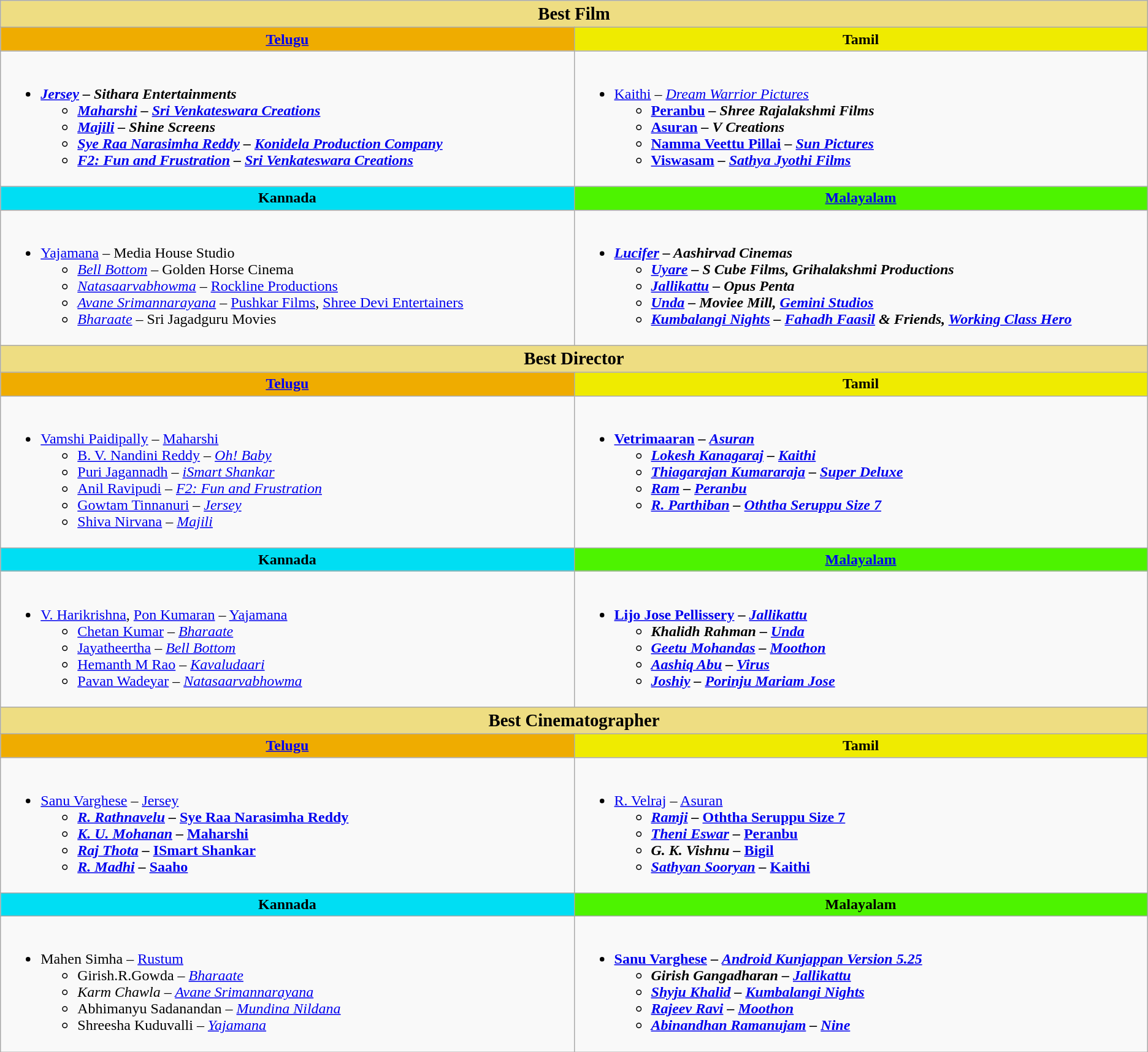<table class="wikitable" |>
<tr>
<th colspan="2" ! style="background:#eedd82; width:3000px; text-align:center;"><big>Best Film</big></th>
</tr>
<tr>
<th ! style="background:#efac00; width:50%; text-align:center;"><a href='#'>Telugu</a></th>
<th ! style="background:#efeb00; width:50%; text-align:center;">Tamil</th>
</tr>
<tr>
<td valign="top"><br><ul><li><strong><em><a href='#'>Jersey</a><em> – Sithara Entertainments<strong><ul><li></em><a href='#'>Maharshi</a><em> – <a href='#'>Sri Venkateswara Creations</a></li><li></em><a href='#'>Majili</a><em> – Shine Screens</li><li></em><a href='#'>Sye Raa Narasimha Reddy</a><em> – <a href='#'>Konidela Production Company</a></li><li></em><a href='#'>F2: Fun and Frustration</a><em> – <a href='#'>Sri Venkateswara Creations</a></li></ul></li></ul></td>
<td valign="top"><br><ul><li></em><a href='#'></strong>Kaithi<strong></a><em> </strong>– <a href='#'>Dream Warrior Pictures</a><strong><ul><li></em><a href='#'>Peranbu</a><em> – Shree Rajalakshmi Films</li><li></em><a href='#'>Asuran</a><em> – V Creations</li><li></em><a href='#'>Namma Veettu Pillai</a><em> – <a href='#'>Sun Pictures</a></li><li></em><a href='#'>Viswasam</a><em> – <a href='#'>Sathya Jyothi Films</a></li></ul></li></ul></td>
</tr>
<tr>
<th ! style="background:#00def3; text-align:center;">Kannada</th>
<th ! style="background:#4df300; text-align:center;"><a href='#'>Malayalam</a></th>
</tr>
<tr>
<td valign="top"><br><ul><li></em></strong><a href='#'>Yajamana</a></em> – Media House Studio</strong><ul><li><em><a href='#'>Bell Bottom</a></em> – Golden Horse Cinema</li><li><em><a href='#'>Natasaarvabhowma</a></em> – <a href='#'>Rockline Productions</a></li><li><em><a href='#'>Avane Srimannarayana</a></em> – <a href='#'>Pushkar Films</a>, <a href='#'>Shree Devi Entertainers</a></li><li><em><a href='#'>Bharaate</a></em> – Sri Jagadguru Movies</li></ul></li></ul></td>
<td><br><ul><li><strong><em><a href='#'>Lucifer</a><em> – Aashirvad Cinemas<strong><ul><li></em><a href='#'>Uyare</a><em> – S Cube Films, Grihalakshmi Productions</li><li></em><a href='#'>Jallikattu</a><em> – Opus Penta</li><li></em><a href='#'>Unda</a><em> – Moviee Mill, <a href='#'>Gemini Studios</a></li><li></em><a href='#'>Kumbalangi Nights</a><em> – <a href='#'>Fahadh Faasil</a> & Friends, <a href='#'>Working Class Hero</a></li></ul></li></ul></td>
</tr>
<tr>
<th colspan="2" ! style="background:#eedd82; text-align:center;"><big></strong>Best Director<strong></big></th>
</tr>
<tr>
<th ! style="background:#efac00; text-align:center;"><a href='#'>Telugu</a></th>
<th ! style="background:#efeb00; text-align:center;">Tamil</th>
</tr>
<tr>
<td valign="top"><br><ul><li></strong><a href='#'>Vamshi Paidipally</a> – </em><a href='#'>Maharshi</a></em></strong><ul><li><a href='#'>B. V. Nandini Reddy</a> – <em><a href='#'>Oh! Baby</a></em></li><li><a href='#'>Puri Jagannadh</a> – <em><a href='#'>iSmart Shankar</a></em></li><li><a href='#'>Anil Ravipudi</a> – <em><a href='#'>F2: Fun and Frustration</a></em></li><li><a href='#'>Gowtam Tinnanuri</a> – <em><a href='#'>Jersey</a></em></li><li><a href='#'>Shiva Nirvana</a> – <em><a href='#'>Majili</a></em></li></ul></li></ul></td>
<td valign="top"><br><ul><li><strong><a href='#'>Vetrimaaran</a> – <em><a href='#'>Asuran</a><strong><em><ul><li><a href='#'>Lokesh Kanagaraj</a> – </em><a href='#'>Kaithi</a><em></li><li><a href='#'>Thiagarajan Kumararaja</a> – </em><a href='#'>Super Deluxe</a><em></li><li><a href='#'>Ram</a> – </em><a href='#'>Peranbu</a><em></li><li><a href='#'>R. Parthiban</a> – </em><a href='#'>Oththa Seruppu Size 7</a><em></li></ul></li></ul></td>
</tr>
<tr>
<th ! style="background:#00def3; text-align:center;">Kannada</th>
<th ! style="background:#4df300; text-align:center;"><a href='#'>Malayalam</a></th>
</tr>
<tr>
<td valign="top"><br><ul><li></strong><a href='#'>V. Harikrishna</a>, <a href='#'>Pon Kumaran</a>  – </em><a href='#'>Yajamana</a></em></strong><ul><li><a href='#'>Chetan Kumar</a> – <em><a href='#'>Bharaate</a></em></li><li><a href='#'>Jayatheertha</a> – <em><a href='#'>Bell Bottom</a></em></li><li><a href='#'>Hemanth M Rao</a>  – <em><a href='#'>Kavaludaari</a></em></li><li><a href='#'>Pavan Wadeyar</a> – <em><a href='#'>Natasaarvabhowma</a></em></li></ul></li></ul></td>
<td><br><ul><li><strong><a href='#'>Lijo Jose Pellissery</a> – <em><a href='#'>Jallikattu</a><strong><em><ul><li>Khalidh Rahman – </em><a href='#'>Unda</a><em></li><li><a href='#'>Geetu Mohandas</a> – </em><a href='#'>Moothon</a><em></li><li><a href='#'>Aashiq Abu</a> – </em><a href='#'>Virus</a><em></li><li><a href='#'>Joshiy</a> – </em><a href='#'>Porinju Mariam Jose</a><em></li></ul></li></ul></td>
</tr>
<tr>
<th rowspan="1" colspan="2" style="background:#EEDD82;" !align="center"><big>Best Cinematographer</big></th>
</tr>
<tr>
<th style="background:#efac00;" !align="center"><a href='#'>Telugu</a></th>
<th style="background:#efeb00;" !align="center">Tamil</th>
</tr>
<tr>
<td valign="top"><br><ul><li></strong><a href='#'>Sanu Varghese</a><strong> </strong>– <a href='#'></em>Jersey<em></a><strong><ul><li><a href='#'>R. Rathnavelu</a> – </em><a href='#'>Sye Raa Narasimha Reddy</a><em></li><li><a href='#'>K. U. Mohanan</a> – <a href='#'></em>Maharshi<em></a></li><li><a href='#'>Raj Thota</a> – </em><a href='#'>ISmart Shankar</a><em></li><li><a href='#'>R. Madhi</a> – </em><a href='#'>Saaho</a><em></li></ul></li></ul></td>
<td valign="top"><br><ul><li></strong><a href='#'>R. Velraj</a><strong> </strong>– <a href='#'></em>Asuran<em></a><strong><ul><li><a href='#'>Ramji</a> – </em><a href='#'>Oththa Seruppu Size 7</a><em></li><li><a href='#'>Theni Eswar</a> – </em><a href='#'>Peranbu</a><em></li><li>G. K. Vishnu – </em><a href='#'>Bigil</a><em></li><li><a href='#'>Sathyan Sooryan</a> – <a href='#'></em>Kaithi<em></a></li></ul></li></ul></td>
</tr>
<tr>
<th style="background:#00def3;" ! align="center">Kannada</th>
<th style="background:#4df300;" ! align="center">Malayalam</th>
</tr>
<tr>
<td valign="top"><br><ul><li></strong>Mahen Simha – </em><a href='#'>Rustum</a></em></strong><ul><li>Girish.R.Gowda – <em><a href='#'>Bharaate</a></em></li><li><em>Karm Chawla – <a href='#'>Avane Srimannarayana</a></em></li><li>Abhimanyu Sadanandan – <em><a href='#'>Mundina Nildana</a></em></li><li>Shreesha Kuduvalli – <em><a href='#'>Yajamana</a></em></li></ul></li></ul></td>
<td valign="top"><br><ul><li><strong><a href='#'>Sanu Varghese</a> – <em><a href='#'>Android Kunjappan Version 5.25</a><strong><em><ul><li>Girish Gangadharan – </em><a href='#'>Jallikattu</a><em></li><li><a href='#'>Shyju Khalid</a> – </em><a href='#'>Kumbalangi Nights</a><em></li><li><a href='#'>Rajeev Ravi</a> – </em><a href='#'>Moothon</a><em></li><li><a href='#'>Abinandhan Ramanujam</a> – </em><a href='#'>Nine</a><em></li></ul></li></ul></td>
</tr>
</table>
